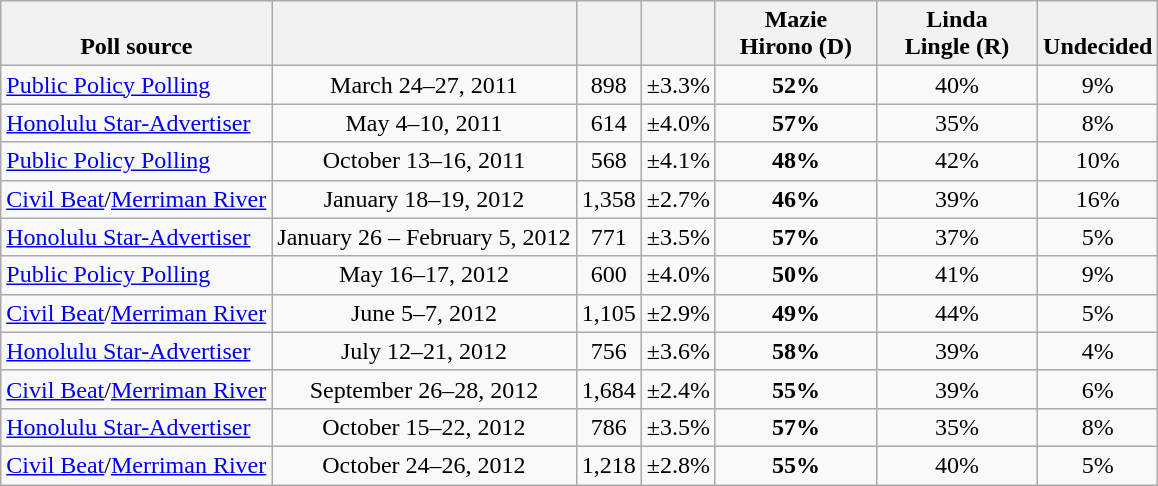<table class="wikitable" style="text-align:center">
<tr valign= bottom>
<th>Poll source</th>
<th></th>
<th></th>
<th></th>
<th style="width:100px;">Mazie<br>Hirono (D)</th>
<th style="width:100px;">Linda<br>Lingle (R)</th>
<th>Undecided</th>
</tr>
<tr>
<td align=left><a href='#'>Public Policy Polling</a></td>
<td>March 24–27, 2011</td>
<td>898</td>
<td>±3.3%</td>
<td><strong>52%</strong></td>
<td>40%</td>
<td>9%</td>
</tr>
<tr>
<td align=left><a href='#'>Honolulu Star-Advertiser</a></td>
<td>May 4–10, 2011</td>
<td>614</td>
<td>±4.0%</td>
<td><strong>57%</strong></td>
<td>35%</td>
<td>8%</td>
</tr>
<tr>
<td align=left><a href='#'>Public Policy Polling</a></td>
<td>October 13–16, 2011</td>
<td>568</td>
<td>±4.1%</td>
<td><strong>48%</strong></td>
<td>42%</td>
<td>10%</td>
</tr>
<tr>
<td align=left><a href='#'>Civil Beat</a>/<a href='#'>Merriman River</a></td>
<td>January 18–19, 2012</td>
<td>1,358</td>
<td>±2.7%</td>
<td><strong>46%</strong></td>
<td>39%</td>
<td>16%</td>
</tr>
<tr>
<td align=left><a href='#'>Honolulu Star-Advertiser</a></td>
<td>January 26 – February 5, 2012</td>
<td>771</td>
<td>±3.5%</td>
<td><strong>57%</strong></td>
<td>37%</td>
<td>5%</td>
</tr>
<tr>
<td align=left><a href='#'>Public Policy Polling</a></td>
<td>May 16–17, 2012</td>
<td>600</td>
<td>±4.0%</td>
<td><strong>50%</strong></td>
<td>41%</td>
<td>9%</td>
</tr>
<tr>
<td align=left><a href='#'>Civil Beat</a>/<a href='#'>Merriman River</a></td>
<td>June 5–7, 2012</td>
<td>1,105</td>
<td>±2.9%</td>
<td><strong>49%</strong></td>
<td>44%</td>
<td>5%</td>
</tr>
<tr>
<td align=left><a href='#'>Honolulu Star-Advertiser</a></td>
<td>July 12–21, 2012</td>
<td>756</td>
<td>±3.6%</td>
<td><strong>58%</strong></td>
<td>39%</td>
<td>4%</td>
</tr>
<tr>
<td align=left><a href='#'>Civil Beat</a>/<a href='#'>Merriman River</a></td>
<td>September 26–28, 2012</td>
<td>1,684</td>
<td>±2.4%</td>
<td><strong>55%</strong></td>
<td>39%</td>
<td>6%</td>
</tr>
<tr>
<td align=left><a href='#'>Honolulu Star-Advertiser</a></td>
<td>October 15–22, 2012</td>
<td>786</td>
<td>±3.5%</td>
<td><strong>57%</strong></td>
<td>35%</td>
<td>8%</td>
</tr>
<tr>
<td align=left><a href='#'>Civil Beat</a>/<a href='#'>Merriman River</a></td>
<td>October 24–26, 2012</td>
<td>1,218</td>
<td>±2.8%</td>
<td><strong>55%</strong></td>
<td>40%</td>
<td>5%</td>
</tr>
</table>
